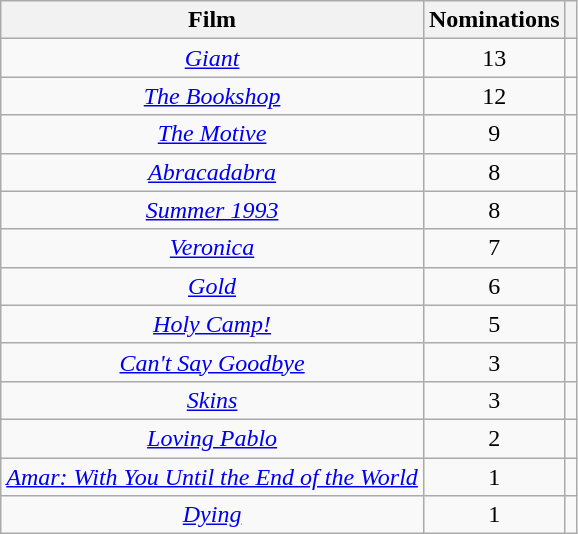<table class="wikitable" rowspan="2" style="text-align:center">
<tr>
<th>Film</th>
<th>Nominations</th>
<th></th>
</tr>
<tr>
<td><em><a href='#'>Giant</a></em></td>
<td>13</td>
<td></td>
</tr>
<tr>
<td><em><a href='#'>The Bookshop</a></em></td>
<td>12</td>
<td></td>
</tr>
<tr>
<td><em><a href='#'>The Motive</a></em></td>
<td>9</td>
<td></td>
</tr>
<tr>
<td><em><a href='#'>Abracadabra</a></em></td>
<td>8</td>
<td></td>
</tr>
<tr>
<td><em><a href='#'>Summer 1993</a></em></td>
<td>8</td>
<td></td>
</tr>
<tr>
<td><em><a href='#'>Veronica</a></em></td>
<td>7</td>
<td></td>
</tr>
<tr>
<td><em><a href='#'>Gold</a></em></td>
<td>6</td>
<td></td>
</tr>
<tr>
<td><em><a href='#'>Holy Camp!</a></em></td>
<td>5</td>
<td></td>
</tr>
<tr>
<td><em><a href='#'>Can't Say Goodbye</a></em></td>
<td>3</td>
<td></td>
</tr>
<tr>
<td><em><a href='#'>Skins</a></em></td>
<td>3</td>
<td></td>
</tr>
<tr>
<td><em><a href='#'>Loving Pablo</a></em></td>
<td>2</td>
<td></td>
</tr>
<tr>
<td><em><a href='#'>Amar: With You Until the End of the World</a></em></td>
<td>1</td>
<td></td>
</tr>
<tr>
<td><em><a href='#'>Dying</a></em></td>
<td>1</td>
<td></td>
</tr>
</table>
